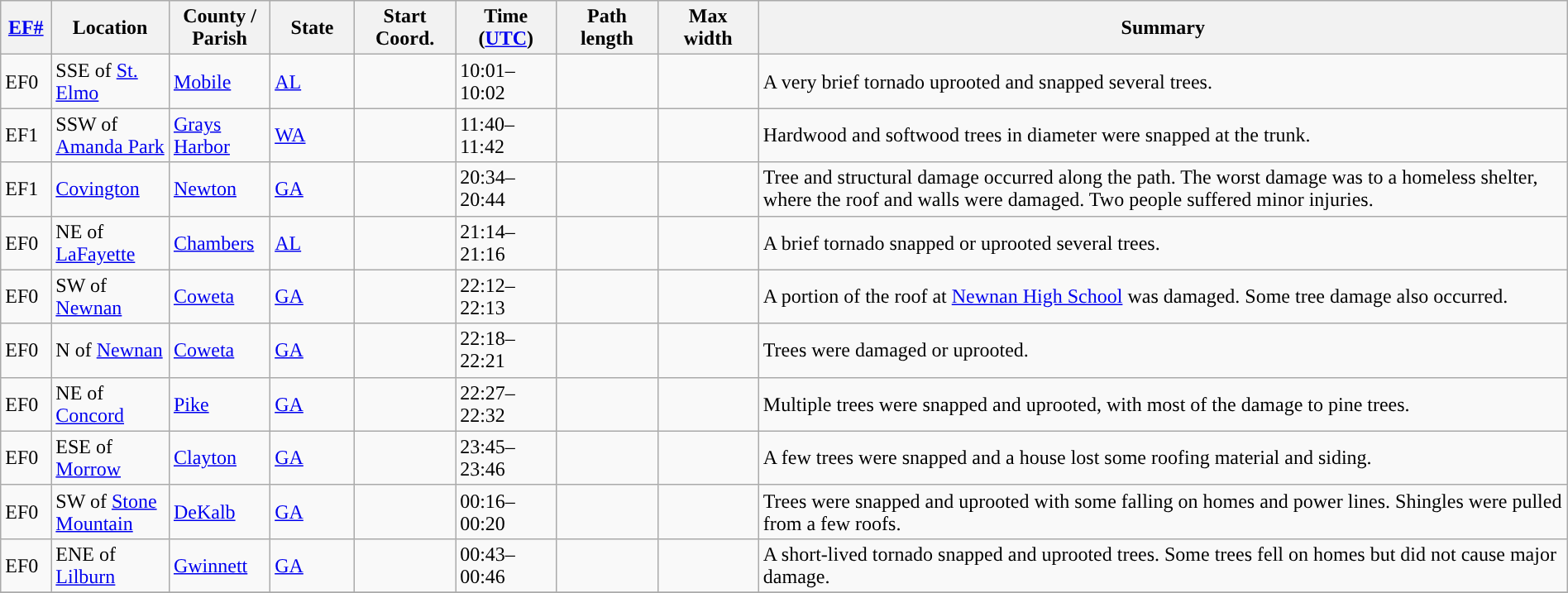<table class="wikitable sortable" style="width:100%;">
<tr>
<th scope="col"  style="width:3%; text-align:center;"><a href='#'>EF#</a></th>
<th scope="col"  style="width:7%; text-align:center;" class="unsortable">Location</th>
<th scope="col"  style="width:6%; text-align:center;" class="unsortable">County / Parish</th>
<th scope="col"  style="width:5%; text-align:center;">State</th>
<th scope="col"  style="width:6%; text-align:center;">Start Coord.</th>
<th scope="col"  style="width:6%; text-align:center;">Time (<a href='#'>UTC</a>)</th>
<th scope="col"  style="width:6%; text-align:center;">Path length</th>
<th scope="col"  style="width:6%; text-align:center;">Max width</th>
<th scope="col" class="unsortable" style="width:48%; text-align:center;">Summary</th>
</tr>
<tr>
<td>EF0</td>
<td>SSE of <a href='#'>St. Elmo</a></td>
<td><a href='#'>Mobile</a></td>
<td><a href='#'>AL</a></td>
<td></td>
<td>10:01–10:02</td>
<td></td>
<td></td>
<td>A very brief tornado uprooted and snapped several trees.</td>
</tr>
<tr>
<td>EF1</td>
<td>SSW of <a href='#'>Amanda Park</a></td>
<td><a href='#'>Grays Harbor</a></td>
<td><a href='#'>WA</a></td>
<td></td>
<td>11:40–11:42</td>
<td></td>
<td></td>
<td>Hardwood and softwood trees  in diameter were snapped at the trunk.</td>
</tr>
<tr>
<td>EF1</td>
<td><a href='#'>Covington</a></td>
<td><a href='#'>Newton</a></td>
<td><a href='#'>GA</a></td>
<td></td>
<td>20:34–20:44</td>
<td></td>
<td></td>
<td>Tree and structural damage occurred along the path. The worst damage was to a homeless shelter, where the roof and walls were damaged. Two people suffered minor injuries.</td>
</tr>
<tr>
<td>EF0</td>
<td>NE of <a href='#'>LaFayette</a></td>
<td><a href='#'>Chambers</a></td>
<td><a href='#'>AL</a></td>
<td></td>
<td>21:14–21:16</td>
<td></td>
<td></td>
<td>A brief tornado snapped or uprooted several trees.</td>
</tr>
<tr>
<td>EF0</td>
<td>SW of <a href='#'>Newnan</a></td>
<td><a href='#'>Coweta</a></td>
<td><a href='#'>GA</a></td>
<td></td>
<td>22:12–22:13</td>
<td></td>
<td></td>
<td>A portion of the roof at <a href='#'>Newnan High School</a> was damaged. Some tree damage also occurred.</td>
</tr>
<tr>
<td>EF0</td>
<td>N of <a href='#'>Newnan</a></td>
<td><a href='#'>Coweta</a></td>
<td><a href='#'>GA</a></td>
<td></td>
<td>22:18–22:21</td>
<td></td>
<td></td>
<td>Trees were damaged or uprooted.</td>
</tr>
<tr>
<td>EF0</td>
<td>NE of <a href='#'>Concord</a></td>
<td><a href='#'>Pike</a></td>
<td><a href='#'>GA</a></td>
<td></td>
<td>22:27–22:32</td>
<td></td>
<td></td>
<td>Multiple trees were snapped and uprooted, with most of the damage to pine trees.</td>
</tr>
<tr>
<td>EF0</td>
<td>ESE of <a href='#'>Morrow</a></td>
<td><a href='#'>Clayton</a></td>
<td><a href='#'>GA</a></td>
<td></td>
<td>23:45–23:46</td>
<td></td>
<td></td>
<td>A few trees were snapped and a house lost some roofing material and siding.</td>
</tr>
<tr>
<td>EF0</td>
<td>SW of <a href='#'>Stone Mountain</a></td>
<td><a href='#'>DeKalb</a></td>
<td><a href='#'>GA</a></td>
<td></td>
<td>00:16–00:20</td>
<td></td>
<td></td>
<td>Trees were snapped and uprooted with some falling on homes and power lines. Shingles were pulled from a few roofs.</td>
</tr>
<tr>
<td>EF0</td>
<td>ENE of <a href='#'>Lilburn</a></td>
<td><a href='#'>Gwinnett</a></td>
<td><a href='#'>GA</a></td>
<td></td>
<td>00:43–00:46</td>
<td></td>
<td></td>
<td>A short-lived tornado snapped and uprooted trees. Some trees fell on homes but did not cause major damage.</td>
</tr>
<tr>
</tr>
</table>
